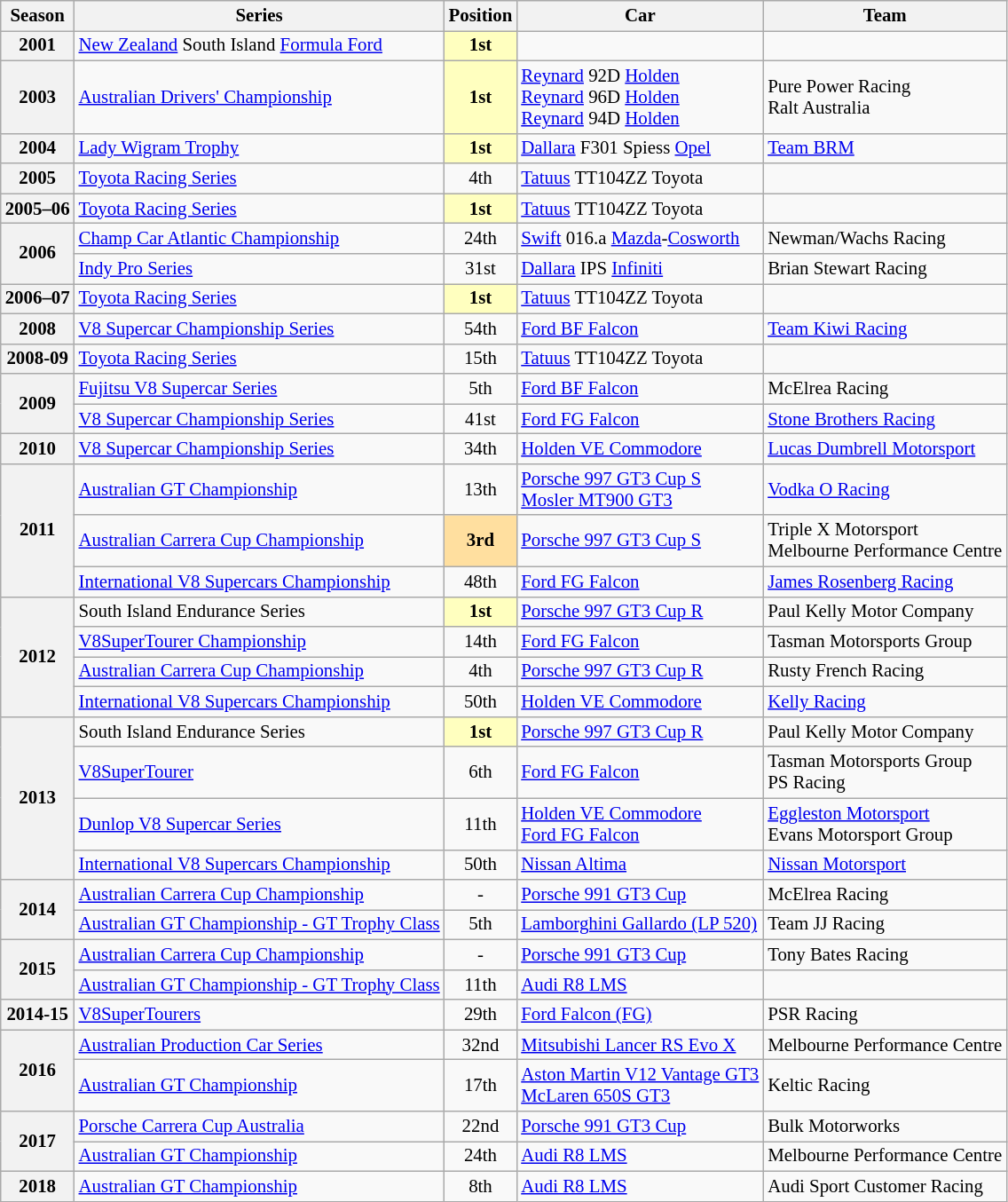<table class="wikitable" style="font-size: 87%;">
<tr>
<th>Season</th>
<th>Series</th>
<th>Position</th>
<th>Car</th>
<th>Team</th>
</tr>
<tr>
<th>2001</th>
<td><a href='#'>New Zealand</a> South Island <a href='#'>Formula Ford</a></td>
<td align="center" style="background:#ffffbf;"><strong>1st</strong></td>
<td></td>
<td></td>
</tr>
<tr>
<th>2003</th>
<td><a href='#'>Australian Drivers' Championship</a></td>
<td align="center" style="background:#ffffbf;"><strong>1st</strong></td>
<td><a href='#'>Reynard</a> 92D <a href='#'>Holden</a><br><a href='#'>Reynard</a> 96D <a href='#'>Holden</a><br><a href='#'>Reynard</a> 94D <a href='#'>Holden</a></td>
<td>Pure Power Racing<br>Ralt Australia</td>
</tr>
<tr>
<th>2004</th>
<td><a href='#'>Lady Wigram Trophy</a></td>
<td align="center" style="background:#ffffbf;"><strong>1st</strong></td>
<td><a href='#'>Dallara</a> F301 Spiess <a href='#'>Opel</a></td>
<td><a href='#'>Team BRM</a></td>
</tr>
<tr>
<th>2005</th>
<td><a href='#'>Toyota Racing Series</a></td>
<td align="center">4th</td>
<td><a href='#'>Tatuus</a> TT104ZZ Toyota</td>
<td></td>
</tr>
<tr>
<th>2005–06</th>
<td><a href='#'>Toyota Racing Series</a></td>
<td align="center" style="background:#ffffbf;"><strong>1st</strong></td>
<td><a href='#'>Tatuus</a> TT104ZZ Toyota</td>
<td></td>
</tr>
<tr>
<th rowspan=2>2006</th>
<td><a href='#'>Champ Car Atlantic Championship</a></td>
<td align="center">24th</td>
<td><a href='#'>Swift</a> 016.a <a href='#'>Mazda</a>-<a href='#'>Cosworth</a></td>
<td>Newman/Wachs Racing</td>
</tr>
<tr>
<td><a href='#'>Indy Pro Series</a></td>
<td align="center">31st</td>
<td><a href='#'>Dallara</a> IPS <a href='#'>Infiniti</a></td>
<td>Brian Stewart Racing</td>
</tr>
<tr>
<th>2006–07</th>
<td><a href='#'>Toyota Racing Series</a></td>
<td align="center" style="background:#ffffbf;"><strong>1st</strong></td>
<td><a href='#'>Tatuus</a> TT104ZZ Toyota</td>
<td></td>
</tr>
<tr>
<th>2008</th>
<td><a href='#'>V8 Supercar Championship Series</a></td>
<td align="center">54th</td>
<td><a href='#'>Ford BF Falcon</a></td>
<td><a href='#'>Team Kiwi Racing</a></td>
</tr>
<tr>
<th>2008-09</th>
<td><a href='#'>Toyota Racing Series</a></td>
<td align="center">15th</td>
<td><a href='#'>Tatuus</a> TT104ZZ Toyota</td>
<td></td>
</tr>
<tr>
<th rowspan=2>2009</th>
<td><a href='#'>Fujitsu V8 Supercar Series</a></td>
<td align="center">5th</td>
<td><a href='#'>Ford BF Falcon</a></td>
<td>McElrea Racing</td>
</tr>
<tr>
<td><a href='#'>V8 Supercar Championship Series</a></td>
<td align="center">41st</td>
<td><a href='#'>Ford FG Falcon</a></td>
<td><a href='#'>Stone Brothers Racing</a></td>
</tr>
<tr>
<th>2010</th>
<td><a href='#'>V8 Supercar Championship Series</a></td>
<td align="center">34th</td>
<td><a href='#'>Holden VE Commodore</a></td>
<td><a href='#'>Lucas Dumbrell Motorsport</a></td>
</tr>
<tr>
<th rowspan=3>2011</th>
<td><a href='#'>Australian GT Championship</a></td>
<td align="center">13th</td>
<td><a href='#'>Porsche 997 GT3 Cup S</a><br><a href='#'>Mosler MT900 GT3</a></td>
<td><a href='#'>Vodka O Racing</a></td>
</tr>
<tr>
<td><a href='#'>Australian Carrera Cup Championship</a></td>
<td align="center" style="background:#ffdf9f;"><strong>3rd</strong></td>
<td><a href='#'>Porsche 997 GT3 Cup S</a></td>
<td>Triple X Motorsport<br>Melbourne Performance Centre</td>
</tr>
<tr>
<td><a href='#'>International V8 Supercars Championship</a></td>
<td align="center">48th</td>
<td><a href='#'>Ford FG Falcon</a></td>
<td><a href='#'>James Rosenberg Racing</a></td>
</tr>
<tr>
<th rowspan=4>2012</th>
<td>South Island Endurance Series</td>
<td align="center" style="background:#ffffbf;"><strong>1st</strong></td>
<td><a href='#'>Porsche 997 GT3 Cup R</a></td>
<td>Paul Kelly Motor Company</td>
</tr>
<tr>
<td><a href='#'>V8SuperTourer Championship</a></td>
<td align="center">14th</td>
<td><a href='#'>Ford FG Falcon</a></td>
<td>Tasman Motorsports Group</td>
</tr>
<tr>
<td><a href='#'>Australian Carrera Cup Championship</a></td>
<td align="center">4th</td>
<td><a href='#'>Porsche 997 GT3 Cup R</a></td>
<td>Rusty French Racing</td>
</tr>
<tr>
<td><a href='#'>International V8 Supercars Championship</a></td>
<td align="center">50th</td>
<td><a href='#'>Holden VE Commodore</a></td>
<td><a href='#'>Kelly Racing</a></td>
</tr>
<tr>
<th rowspan=4>2013</th>
<td>South Island Endurance Series</td>
<td align="center" style="background:#ffffbf;"><strong>1st</strong></td>
<td><a href='#'>Porsche 997 GT3 Cup R</a></td>
<td>Paul Kelly Motor Company</td>
</tr>
<tr>
<td><a href='#'>V8SuperTourer</a></td>
<td align="center">6th</td>
<td><a href='#'>Ford FG Falcon</a></td>
<td>Tasman Motorsports Group<br>PS Racing</td>
</tr>
<tr>
<td><a href='#'>Dunlop V8 Supercar Series</a></td>
<td align="center">11th</td>
<td><a href='#'>Holden VE Commodore</a><br><a href='#'>Ford FG Falcon</a></td>
<td><a href='#'>Eggleston Motorsport</a><br>Evans Motorsport Group</td>
</tr>
<tr>
<td><a href='#'>International V8 Supercars Championship</a></td>
<td align="center">50th</td>
<td><a href='#'>Nissan Altima</a></td>
<td><a href='#'>Nissan Motorsport</a></td>
</tr>
<tr>
<th rowspan="2">2014</th>
<td><a href='#'>Australian Carrera Cup Championship</a></td>
<td align="center">-</td>
<td><a href='#'>Porsche 991 GT3 Cup</a></td>
<td>McElrea Racing</td>
</tr>
<tr>
<td><a href='#'>Australian GT Championship - GT Trophy Class</a></td>
<td align="center">5th</td>
<td><a href='#'>Lamborghini Gallardo (LP 520)</a></td>
<td>Team JJ Racing</td>
</tr>
<tr>
<th rowspan="2">2015</th>
<td><a href='#'>Australian Carrera Cup Championship</a></td>
<td align="center">-</td>
<td><a href='#'>Porsche 991 GT3 Cup</a></td>
<td>Tony Bates Racing</td>
</tr>
<tr>
<td><a href='#'>Australian GT Championship - GT Trophy Class</a></td>
<td align="center">11th</td>
<td><a href='#'>Audi R8 LMS</a></td>
<td></td>
</tr>
<tr>
<th>2014-15</th>
<td><a href='#'>V8SuperTourers</a></td>
<td align="center">29th</td>
<td><a href='#'>Ford Falcon (FG)</a></td>
<td>PSR Racing</td>
</tr>
<tr>
<th rowspan="2">2016</th>
<td><a href='#'>Australian Production Car Series</a></td>
<td align="center">32nd</td>
<td><a href='#'>Mitsubishi Lancer RS Evo X</a></td>
<td>Melbourne Performance Centre</td>
</tr>
<tr>
<td><a href='#'>Australian GT Championship</a></td>
<td align="center">17th</td>
<td><a href='#'>Aston Martin V12 Vantage GT3</a><br><a href='#'>McLaren 650S GT3</a></td>
<td>Keltic Racing</td>
</tr>
<tr>
<th rowspan="2">2017</th>
<td><a href='#'>Porsche Carrera Cup Australia</a></td>
<td align="center">22nd</td>
<td><a href='#'>Porsche 991 GT3 Cup</a></td>
<td>Bulk Motorworks</td>
</tr>
<tr>
<td><a href='#'>Australian GT Championship</a></td>
<td align="center">24th</td>
<td><a href='#'>Audi R8 LMS</a></td>
<td>Melbourne Performance Centre</td>
</tr>
<tr>
<th>2018</th>
<td><a href='#'>Australian GT Championship</a></td>
<td align="center">8th</td>
<td><a href='#'>Audi R8 LMS</a></td>
<td>Audi Sport Customer Racing</td>
</tr>
</table>
